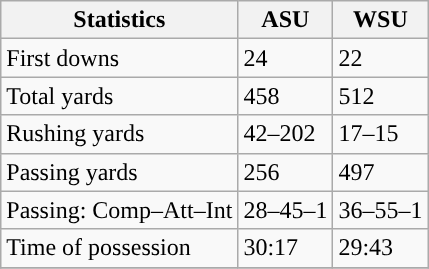<table class="wikitable" style="float: left;">
<tr>
<th>Statistics</th>
<th>ASU</th>
<th>WSU</th>
</tr>
<tr>
<td>First downs</td>
<td>24</td>
<td>22</td>
</tr>
<tr>
<td>Total yards</td>
<td>458</td>
<td>512</td>
</tr>
<tr>
<td>Rushing yards</td>
<td>42–202</td>
<td>17–15</td>
</tr>
<tr>
<td>Passing yards</td>
<td>256</td>
<td>497</td>
</tr>
<tr>
<td>Passing: Comp–Att–Int</td>
<td>28–45–1</td>
<td>36–55–1</td>
</tr>
<tr>
<td>Time of possession</td>
<td>30:17</td>
<td>29:43</td>
</tr>
<tr>
</tr>
</table>
